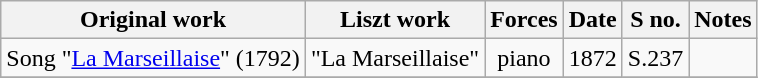<table class="wikitable">
<tr>
<th>Original work</th>
<th>Liszt work</th>
<th>Forces</th>
<th>Date</th>
<th>S no.</th>
<th>Notes</th>
</tr>
<tr>
<td>Song "<a href='#'>La Marseillaise</a>" (1792)</td>
<td>"La Marseillaise"</td>
<td style="text-align: center">piano</td>
<td>1872</td>
<td>S.237</td>
<td></td>
</tr>
<tr>
</tr>
</table>
